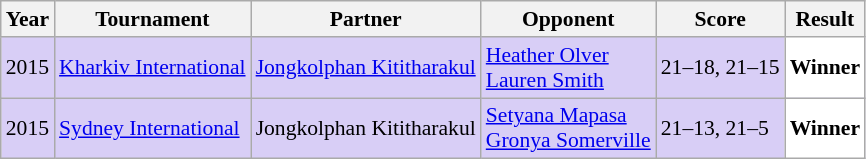<table class="sortable wikitable" style="font-size: 90%;">
<tr>
<th>Year</th>
<th>Tournament</th>
<th>Partner</th>
<th>Opponent</th>
<th>Score</th>
<th>Result</th>
</tr>
<tr style="background:#D8CEF6">
<td align="center">2015</td>
<td align="left"><a href='#'>Kharkiv International</a></td>
<td align="left"> <a href='#'>Jongkolphan Kititharakul</a></td>
<td align="left"> <a href='#'>Heather Olver</a><br> <a href='#'>Lauren Smith</a></td>
<td align="left">21–18, 21–15</td>
<td style="text-align:left; background:white"> <strong>Winner</strong></td>
</tr>
<tr style="background:#D8CEF6">
<td align="center">2015</td>
<td align="left"><a href='#'>Sydney International</a></td>
<td align="left"> Jongkolphan Kititharakul</td>
<td align="left"> <a href='#'>Setyana Mapasa</a><br> <a href='#'>Gronya Somerville</a></td>
<td align="left">21–13, 21–5</td>
<td style="text-align:left; background:white"> <strong>Winner</strong></td>
</tr>
</table>
